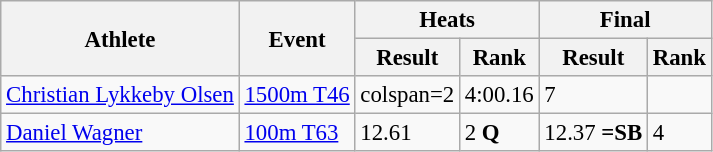<table class=wikitable style="font-size:95%" style="text-align:center">
<tr>
<th rowspan="2">Athlete</th>
<th rowspan="2">Event</th>
<th colspan="2">Heats</th>
<th colspan="2">Final</th>
</tr>
<tr>
<th>Result</th>
<th>Rank</th>
<th>Result</th>
<th>Rank</th>
</tr>
<tr>
<td align=left><a href='#'>Christian Lykkeby Olsen</a></td>
<td align=left><a href='#'>1500m T46</a></td>
<td>colspan=2 </td>
<td>4:00.16</td>
<td>7</td>
</tr>
<tr>
<td align=left><a href='#'>Daniel Wagner</a></td>
<td align=left><a href='#'>100m T63</a></td>
<td>12.61</td>
<td>2 <strong>Q</strong></td>
<td>12.37 <strong>=SB</strong></td>
<td>4</td>
</tr>
</table>
